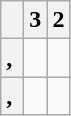<table class="wikitable">
<tr ---- valign="center">
<th></th>
<th>3</th>
<th>2</th>
</tr>
<tr ---- valign="center"  align="center">
<th>, </th>
<td></td>
<td></td>
</tr>
<tr ---- valign="center"  align="center">
<th>, </th>
<td></td>
<td></td>
</tr>
</table>
